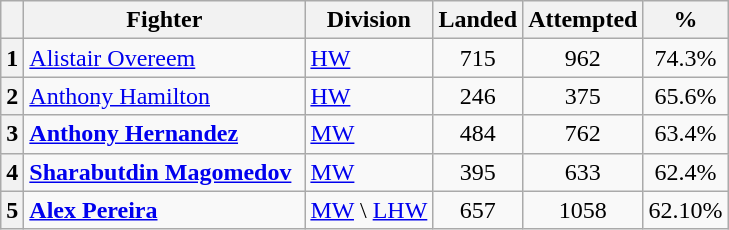<table class=wikitable style="text-align:center;">
<tr>
<th></th>
<th width=180>Fighter</th>
<th>Division</th>
<th>Landed</th>
<th>Attempted</th>
<th>%</th>
</tr>
<tr>
<th>1</th>
<td align=left> <a href='#'>Alistair Overeem</a></td>
<td align=left><a href='#'>HW</a></td>
<td>715</td>
<td>962</td>
<td>74.3%</td>
</tr>
<tr>
<th>2</th>
<td align=left> <a href='#'>Anthony Hamilton</a></td>
<td align=left><a href='#'>HW</a></td>
<td>246</td>
<td>375</td>
<td>65.6%</td>
</tr>
<tr>
<th>3</th>
<td align=left> <strong><a href='#'>Anthony Hernandez</a></strong></td>
<td align=left><a href='#'>MW</a></td>
<td>484</td>
<td>762</td>
<td>63.4%</td>
</tr>
<tr>
<th>4</th>
<td align=left> <strong><a href='#'>Sharabutdin Magomedov</a></strong></td>
<td align=left><a href='#'>MW</a></td>
<td>395</td>
<td>633</td>
<td>62.4%</td>
</tr>
<tr>
<th>5</th>
<td align=left> <strong><a href='#'>Alex Pereira</a></strong></td>
<td align=left><a href='#'>MW</a> \ <a href='#'>LHW</a></td>
<td>657</td>
<td>1058</td>
<td>62.10%</td>
</tr>
</table>
